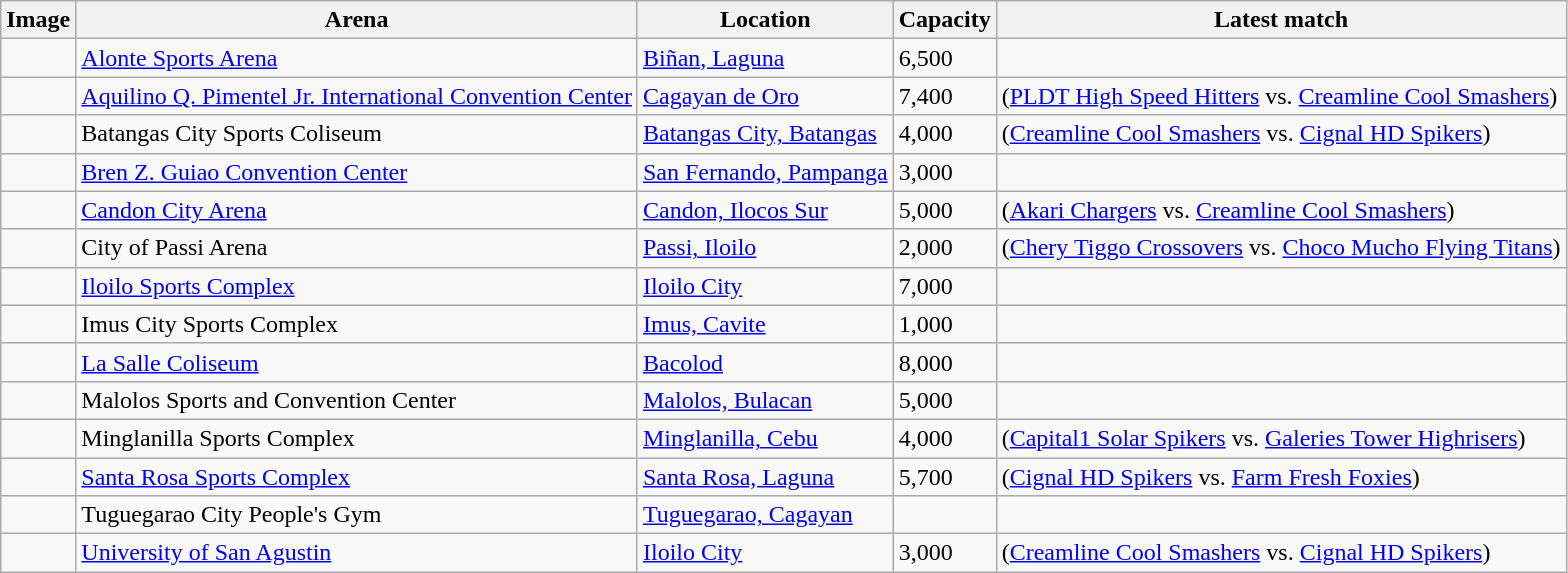<table class="wikitable sortable">
<tr>
<th>Image</th>
<th>Arena</th>
<th>Location</th>
<th>Capacity</th>
<th>Latest match</th>
</tr>
<tr>
<td></td>
<td><a href='#'>Alonte Sports Arena</a></td>
<td><a href='#'>Biñan, Laguna</a></td>
<td>6,500</td>
<td></td>
</tr>
<tr>
<td></td>
<td><a href='#'>Aquilino Q. Pimentel Jr. International Convention Center</a></td>
<td><a href='#'>Cagayan de Oro</a></td>
<td>7,400</td>
<td> (<a href='#'>PLDT High Speed Hitters</a> vs. <a href='#'>Creamline Cool Smashers</a>)</td>
</tr>
<tr>
<td></td>
<td>Batangas City Sports Coliseum</td>
<td><a href='#'>Batangas City, Batangas</a></td>
<td>4,000</td>
<td> (<a href='#'>Creamline Cool Smashers</a> vs. <a href='#'>Cignal HD Spikers</a>)</td>
</tr>
<tr>
<td></td>
<td><a href='#'>Bren Z. Guiao Convention Center</a></td>
<td><a href='#'>San Fernando, Pampanga</a></td>
<td>3,000</td>
<td></td>
</tr>
<tr>
<td></td>
<td><a href='#'>Candon City Arena</a></td>
<td><a href='#'>Candon, Ilocos Sur</a></td>
<td>5,000</td>
<td> (<a href='#'>Akari Chargers</a> vs. <a href='#'>Creamline Cool Smashers</a>)</td>
</tr>
<tr>
<td></td>
<td>City of Passi Arena</td>
<td><a href='#'>Passi, Iloilo</a></td>
<td>2,000</td>
<td> (<a href='#'>Chery Tiggo Crossovers</a> vs. <a href='#'>Choco Mucho Flying Titans</a>)</td>
</tr>
<tr>
<td></td>
<td><a href='#'>Iloilo Sports Complex</a></td>
<td><a href='#'>Iloilo City</a></td>
<td>7,000</td>
<td></td>
</tr>
<tr>
<td></td>
<td>Imus City Sports Complex</td>
<td><a href='#'>Imus, Cavite</a></td>
<td>1,000</td>
<td></td>
</tr>
<tr>
<td></td>
<td><a href='#'>La Salle Coliseum</a></td>
<td><a href='#'>Bacolod</a></td>
<td>8,000</td>
<td></td>
</tr>
<tr>
<td></td>
<td>Malolos Sports and Convention Center</td>
<td><a href='#'>Malolos, Bulacan</a></td>
<td>5,000</td>
<td></td>
</tr>
<tr>
<td></td>
<td>Minglanilla Sports Complex</td>
<td><a href='#'>Minglanilla, Cebu</a></td>
<td>4,000</td>
<td> (<a href='#'>Capital1 Solar Spikers</a> vs. <a href='#'>Galeries Tower Highrisers</a>)</td>
</tr>
<tr>
<td></td>
<td><a href='#'>Santa Rosa Sports Complex</a></td>
<td><a href='#'>Santa Rosa, Laguna</a></td>
<td>5,700</td>
<td> (<a href='#'>Cignal HD Spikers</a> vs. <a href='#'>Farm Fresh Foxies</a>)</td>
</tr>
<tr>
<td></td>
<td>Tuguegarao City People's Gym</td>
<td><a href='#'>Tuguegarao, Cagayan</a></td>
<td></td>
<td></td>
</tr>
<tr>
<td></td>
<td><a href='#'>University of San Agustin</a> <br> </td>
<td><a href='#'>Iloilo City</a></td>
<td>3,000</td>
<td> (<a href='#'>Creamline Cool Smashers</a> vs. <a href='#'>Cignal HD Spikers</a>)</td>
</tr>
</table>
